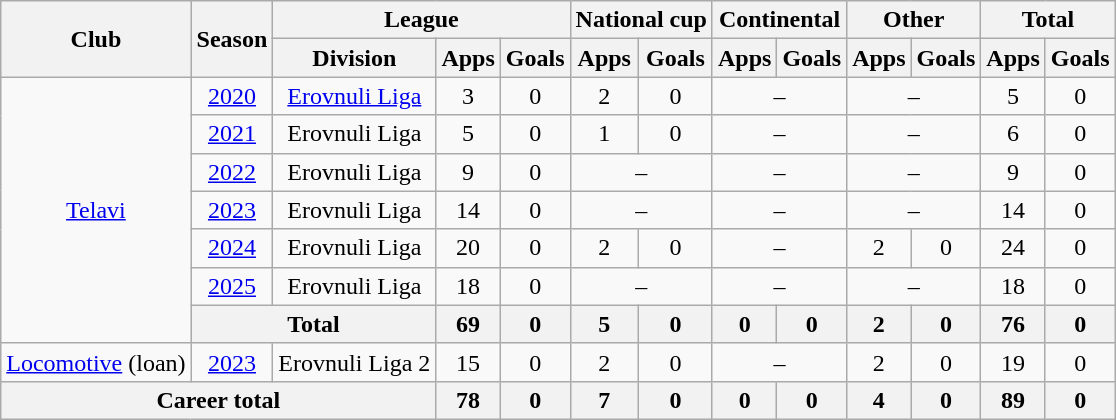<table class="wikitable" style="text-align:center">
<tr>
<th rowspan="2">Club</th>
<th rowspan="2">Season</th>
<th colspan="3">League</th>
<th colspan="2">National cup</th>
<th colspan="2">Continental</th>
<th colspan="2">Other</th>
<th colspan="2">Total</th>
</tr>
<tr>
<th>Division</th>
<th>Apps</th>
<th>Goals</th>
<th>Apps</th>
<th>Goals</th>
<th>Apps</th>
<th>Goals</th>
<th>Apps</th>
<th>Goals</th>
<th>Apps</th>
<th>Goals</th>
</tr>
<tr>
<td rowspan="7"><a href='#'>Telavi</a></td>
<td><a href='#'>2020</a></td>
<td><a href='#'>Erovnuli Liga</a></td>
<td>3</td>
<td>0</td>
<td>2</td>
<td>0</td>
<td colspan="2">–</td>
<td colspan="2">–</td>
<td>5</td>
<td>0</td>
</tr>
<tr>
<td><a href='#'>2021</a></td>
<td>Erovnuli Liga</td>
<td>5</td>
<td>0</td>
<td>1</td>
<td>0</td>
<td colspan="2">–</td>
<td colspan="2">–</td>
<td>6</td>
<td>0</td>
</tr>
<tr>
<td><a href='#'>2022</a></td>
<td>Erovnuli Liga</td>
<td>9</td>
<td>0</td>
<td colspan="2">–</td>
<td colspan="2">–</td>
<td colspan="2">–</td>
<td>9</td>
<td>0</td>
</tr>
<tr>
<td><a href='#'>2023</a></td>
<td>Erovnuli Liga</td>
<td>14</td>
<td>0</td>
<td colspan="2">–</td>
<td colspan="2">–</td>
<td colspan="2">–</td>
<td>14</td>
<td>0</td>
</tr>
<tr>
<td><a href='#'>2024</a></td>
<td>Erovnuli Liga</td>
<td>20</td>
<td>0</td>
<td>2</td>
<td>0</td>
<td colspan="2">–</td>
<td>2</td>
<td>0</td>
<td>24</td>
<td>0</td>
</tr>
<tr>
<td><a href='#'>2025</a></td>
<td>Erovnuli Liga</td>
<td>18</td>
<td>0</td>
<td colspan="2">–</td>
<td colspan="2">–</td>
<td colspan="2">–</td>
<td>18</td>
<td>0</td>
</tr>
<tr>
<th colspan="2">Total</th>
<th>69</th>
<th>0</th>
<th>5</th>
<th>0</th>
<th>0</th>
<th>0</th>
<th>2</th>
<th>0</th>
<th>76</th>
<th>0</th>
</tr>
<tr>
<td><a href='#'>Locomotive</a> (loan)</td>
<td><a href='#'>2023</a></td>
<td>Erovnuli Liga 2</td>
<td>15</td>
<td>0</td>
<td>2</td>
<td>0</td>
<td colspan="2">–</td>
<td>2</td>
<td>0</td>
<td>19</td>
<td>0</td>
</tr>
<tr>
<th colspan="3">Career total</th>
<th>78</th>
<th>0</th>
<th>7</th>
<th>0</th>
<th>0</th>
<th>0</th>
<th>4</th>
<th>0</th>
<th>89</th>
<th>0</th>
</tr>
</table>
